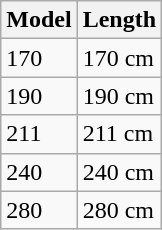<table class="wikitable">
<tr>
<th>Model</th>
<th>Length</th>
</tr>
<tr>
<td>170</td>
<td>170 cm</td>
</tr>
<tr>
<td>190</td>
<td>190 cm</td>
</tr>
<tr>
<td>211</td>
<td>211 cm</td>
</tr>
<tr>
<td>240</td>
<td>240 cm</td>
</tr>
<tr>
<td>280</td>
<td>280 cm</td>
</tr>
</table>
